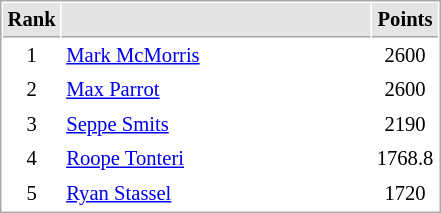<table cellspacing="1" cellpadding="3" style="border:1px solid #aaa; font-size:86%;">
<tr style="background:#e4e4e4;">
<th style="border-bottom:1px solid #aaa; width:10px;">Rank</th>
<th style="border-bottom:1px solid #aaa; width:200px;"></th>
<th style="border-bottom:1px solid #aaa; width:20px;">Points</th>
</tr>
<tr>
<td align=center>1</td>
<td> <a href='#'>Mark McMorris</a></td>
<td align=center>2600</td>
</tr>
<tr>
<td align=center>2</td>
<td> <a href='#'>Max Parrot</a></td>
<td align=center>2600</td>
</tr>
<tr>
<td align=center>3</td>
<td> <a href='#'>Seppe Smits</a></td>
<td align=center>2190</td>
</tr>
<tr>
<td align=center>4</td>
<td> <a href='#'>Roope Tonteri</a></td>
<td align=center>1768.8</td>
</tr>
<tr>
<td align=center>5</td>
<td> <a href='#'>Ryan Stassel</a></td>
<td align=center>1720</td>
</tr>
</table>
